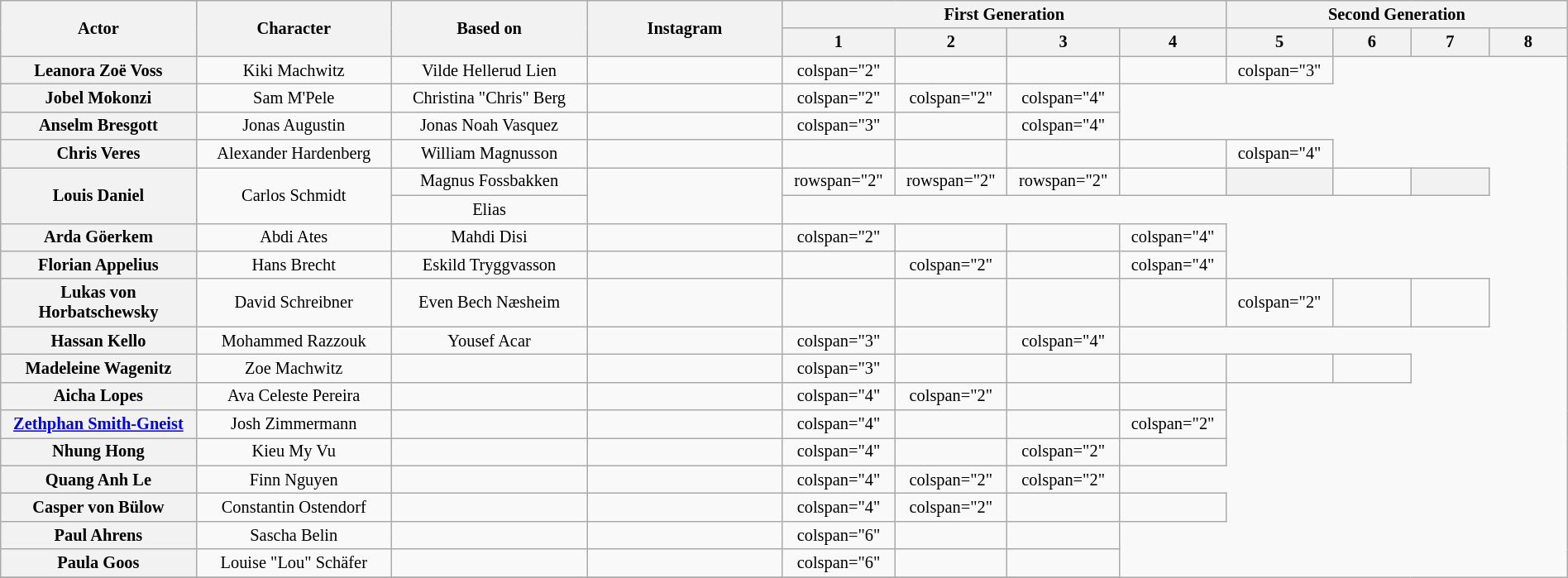<table class="wikitable plainrowheaders" style="text-align:center; font-size:85%; width:100%">
<tr>
<th scope="col" rowspan="2" style="width:10%;">Actor</th>
<th scope="col" rowspan="2" style="width:10%;">Character</th>
<th scope="col" rowspan="2" style="width:10%;">Based on</th>
<th scope="col" rowspan="2" style="width:10%;">Instagram</th>
<th colspan="4">First Generation</th>
<th colspan="4">Second Generation</th>
</tr>
<tr>
<th scope="col" style="width:4%;">1</th>
<th scope="col" style="width:4%;">2</th>
<th scope="col" style="width:4%;">3</th>
<th scope="col" style="width:4%;">4</th>
<th scope="col" style="width:4%;">5</th>
<th scope="col" style="width:4%;">6</th>
<th scope="col" style="width:4%;">7</th>
<th scope="col" style="width:4%;">8</th>
</tr>
<tr>
<th scope="row">Leanora Zoë Voss</th>
<td>Kiki Machwitz</td>
<td>Vilde Hellerud Lien</td>
<td></td>
<td>colspan="2" </td>
<td></td>
<td></td>
<td></td>
<td>colspan="3" </td>
</tr>
<tr>
<th scope="row">Jobel Mokonzi</th>
<td>Sam M'Pele</td>
<td>Christina "Chris" Berg</td>
<td></td>
<td>colspan="2" </td>
<td>colspan="2" </td>
<td>colspan="4" </td>
</tr>
<tr>
<th scope="row">Anselm Bresgott</th>
<td>Jonas Augustin</td>
<td>Jonas Noah Vasquez</td>
<td></td>
<td>colspan="3" </td>
<td></td>
<td>colspan="4" </td>
</tr>
<tr>
<th scope="row">Chris Veres</th>
<td>Alexander Hardenberg</td>
<td>William Magnusson</td>
<td></td>
<td></td>
<td></td>
<td></td>
<td></td>
<td>colspan="4" </td>
</tr>
<tr>
<th scope="row" rowspan=2>Louis Daniel</th>
<td rowspan="2">Carlos Schmidt</td>
<td>Magnus Fossbakken</td>
<td rowspan="2"></td>
<td>rowspan="2"</td>
<td>rowspan="2"</td>
<td>rowspan="2"</td>
<td><th></th></td>
<td><th></th></td>
</tr>
<tr>
<td>Elias</td>
</tr>
<tr>
<th scope="row">Arda Göerkem</th>
<td>Abdi Ates</td>
<td>Mahdi Disi</td>
<td></td>
<td>colspan="2" </td>
<td></td>
<td></td>
<td>colspan="4" </td>
</tr>
<tr>
<th scope="row">Florian Appelius</th>
<td>Hans Brecht</td>
<td>Eskild Tryggvasson</td>
<td></td>
<td></td>
<td>colspan="2" </td>
<td></td>
<td>colspan="4" </td>
</tr>
<tr>
<th scope="row">Lukas von Horbatschewsky</th>
<td>David Schreibner</td>
<td>Even Bech Næsheim</td>
<td></td>
<td></td>
<td></td>
<td></td>
<td></td>
<td>colspan="2" </td>
<td></td>
<td></td>
</tr>
<tr>
<th scope="row">Hassan Kello</th>
<td>Mohammed Razzouk</td>
<td>Yousef Acar</td>
<td></td>
<td>colspan="3" </td>
<td></td>
<td>colspan="4" </td>
</tr>
<tr>
<th scope="row">Madeleine Wagenitz</th>
<td>Zoe Machwitz</td>
<td></td>
<td></td>
<td>colspan="3" </td>
<td></td>
<td></td>
<td></td>
<td></td>
<td></td>
</tr>
<tr>
<th scope="row">Aicha Lopes</th>
<td>Ava Celeste Pereira</td>
<td></td>
<td></td>
<td>colspan="4" </td>
<td>colspan="2" </td>
<td></td>
<td></td>
</tr>
<tr>
<th scope="row"><a href='#'>Zethphan Smith-Gneist</a></th>
<td>Josh Zimmermann</td>
<td></td>
<td></td>
<td>colspan="4" </td>
<td></td>
<td></td>
<td>colspan="2" </td>
</tr>
<tr>
<th scope="row">Nhung Hong</th>
<td>Kieu My Vu</td>
<td></td>
<td></td>
<td>colspan="4" </td>
<td></td>
<td>colspan="2" </td>
<td></td>
</tr>
<tr>
<th scope="row">Quang Anh Le</th>
<td>Finn Nguyen</td>
<td></td>
<td></td>
<td>colspan="4" </td>
<td>colspan="2" </td>
<td>colspan="2" </td>
</tr>
<tr>
<th scope="row">Casper von Bülow</th>
<td>Constantin Ostendorf</td>
<td></td>
<td></td>
<td>colspan="4" </td>
<td>colspan="2" </td>
<td></td>
<td></td>
</tr>
<tr>
<th scope="row">Paul Ahrens</th>
<td>Sascha Belin</td>
<td></td>
<td></td>
<td>colspan="6" </td>
<td></td>
<td></td>
</tr>
<tr>
<th scope="row">Paula Goos</th>
<td>Louise "Lou" Schäfer</td>
<td></td>
<td></td>
<td>colspan="6" </td>
<td></td>
<td></td>
</tr>
<tr>
</tr>
</table>
